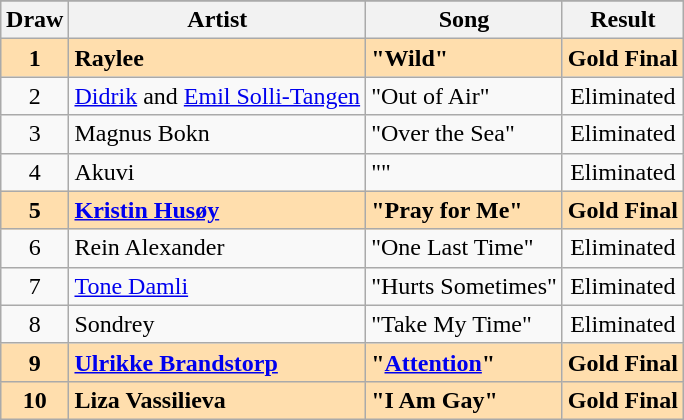<table class="sortable wikitable" style="margin: 1em auto 1em auto; text-align:center">
<tr>
</tr>
<tr>
<th>Draw</th>
<th>Artist</th>
<th>Song</th>
<th>Result</th>
</tr>
<tr style="font-weight:bold; background:navajowhite;">
<td>1</td>
<td align="left">Raylee</td>
<td align="left">"Wild"</td>
<td>Gold Final</td>
</tr>
<tr>
<td>2</td>
<td align="left"><a href='#'>Didrik</a> and <a href='#'>Emil Solli-Tangen</a></td>
<td align="left">"Out of Air"</td>
<td>Eliminated</td>
</tr>
<tr>
<td>3</td>
<td align="left">Magnus Bokn</td>
<td align="left">"Over the Sea"</td>
<td>Eliminated</td>
</tr>
<tr>
<td>4</td>
<td align="left">Akuvi</td>
<td align="left">""</td>
<td>Eliminated</td>
</tr>
<tr style="font-weight:bold; background:navajowhite;">
<td>5</td>
<td align="left"><a href='#'>Kristin Husøy</a></td>
<td align="left">"Pray for Me"</td>
<td>Gold Final</td>
</tr>
<tr>
<td>6</td>
<td align="left">Rein Alexander</td>
<td align="left">"One Last Time"</td>
<td>Eliminated</td>
</tr>
<tr>
<td>7</td>
<td align="left"><a href='#'>Tone Damli</a></td>
<td align="left">"Hurts Sometimes"</td>
<td>Eliminated</td>
</tr>
<tr>
<td>8</td>
<td align="left">Sondrey</td>
<td align="left">"Take My Time"</td>
<td>Eliminated</td>
</tr>
<tr style="font-weight:bold; background:navajowhite;">
<td>9</td>
<td align="left"><a href='#'>Ulrikke Brandstorp</a></td>
<td align="left">"<a href='#'>Attention</a>"</td>
<td>Gold Final</td>
</tr>
<tr style="font-weight:bold; background:navajowhite;">
<td>10</td>
<td align="left">Liza Vassilieva</td>
<td align="left">"I Am Gay"</td>
<td>Gold Final</td>
</tr>
</table>
